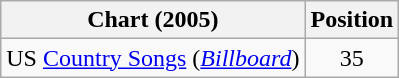<table class="wikitable sortable">
<tr>
<th scope="col">Chart (2005)</th>
<th scope="col">Position</th>
</tr>
<tr>
<td>US <a href='#'>Country Songs</a> (<em><a href='#'>Billboard</a></em>)</td>
<td align="center">35</td>
</tr>
</table>
